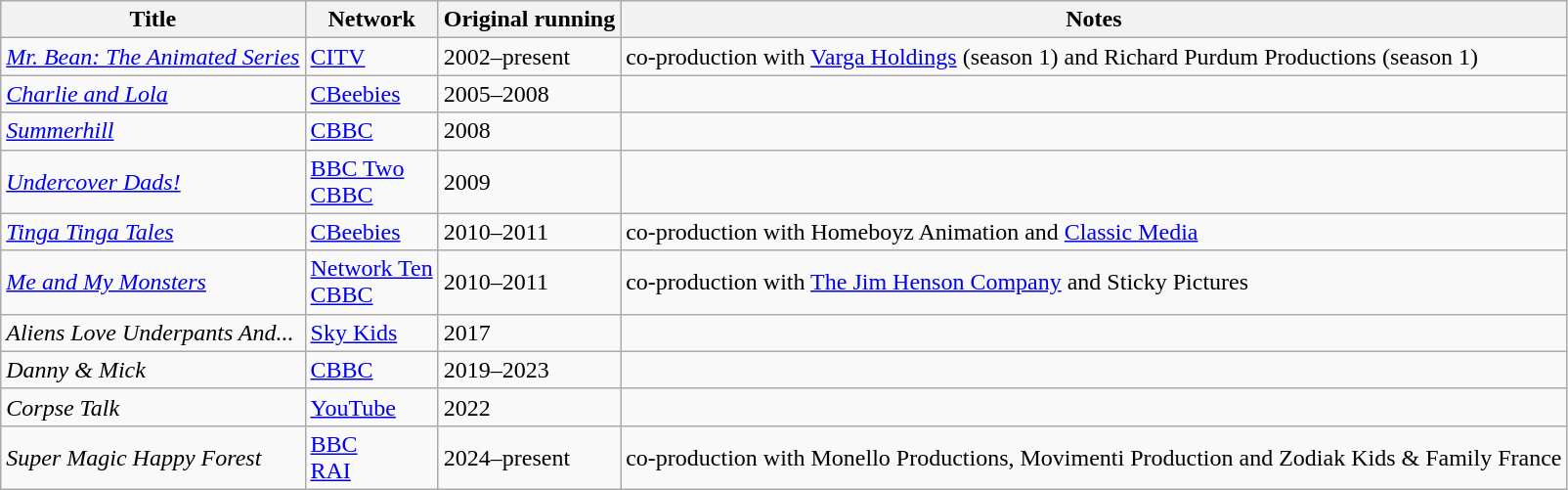<table class="wikitable sortable">
<tr>
<th>Title</th>
<th>Network</th>
<th>Original running</th>
<th>Notes</th>
</tr>
<tr>
<td><em><a href='#'>Mr. Bean: The Animated Series</a></em></td>
<td><a href='#'>CITV</a></td>
<td>2002–present</td>
<td>co-production with <a href='#'>Varga Holdings</a> (season 1) and Richard Purdum Productions (season 1)</td>
</tr>
<tr>
<td><em><a href='#'>Charlie and Lola</a></em></td>
<td><a href='#'>CBeebies</a></td>
<td>2005–2008</td>
<td></td>
</tr>
<tr>
<td><em><a href='#'>Summerhill</a></em></td>
<td><a href='#'>CBBC</a></td>
<td>2008</td>
<td></td>
</tr>
<tr>
<td><em><a href='#'>Undercover Dads!</a></em></td>
<td><a href='#'>BBC Two</a><br><a href='#'>CBBC</a></td>
<td>2009</td>
<td></td>
</tr>
<tr>
<td><em><a href='#'>Tinga Tinga Tales</a></em></td>
<td><a href='#'>CBeebies</a></td>
<td>2010–2011</td>
<td>co-production with Homeboyz Animation and <a href='#'>Classic Media</a></td>
</tr>
<tr>
<td><em><a href='#'>Me and My Monsters</a></em></td>
<td><a href='#'>Network Ten</a><br><a href='#'>CBBC</a></td>
<td>2010–2011</td>
<td>co-production with <a href='#'>The Jim Henson Company</a> and Sticky Pictures</td>
</tr>
<tr>
<td><em>Aliens Love Underpants And...</em></td>
<td><a href='#'>Sky Kids</a></td>
<td>2017</td>
<td></td>
</tr>
<tr>
<td><em>Danny & Mick</em></td>
<td><a href='#'>CBBC</a></td>
<td>2019–2023</td>
<td></td>
</tr>
<tr>
<td><em>Corpse Talk</em></td>
<td><a href='#'>YouTube</a></td>
<td>2022</td>
<td></td>
</tr>
<tr>
<td><em>Super Magic Happy Forest</em></td>
<td><a href='#'>BBC</a><br><a href='#'>RAI</a></td>
<td>2024–present</td>
<td>co-production with Monello Productions, Movimenti Production and Zodiak Kids & Family France</td>
</tr>
</table>
